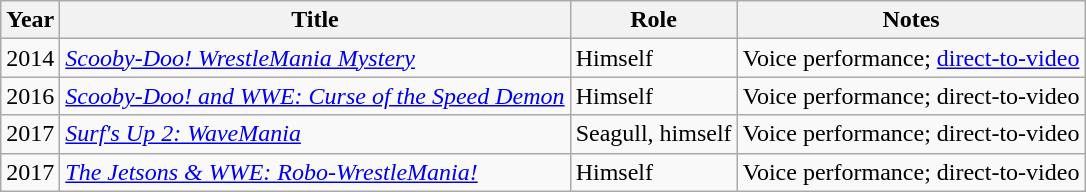<table class="wikitable sortable">
<tr>
<th>Year</th>
<th>Title</th>
<th>Role</th>
<th class="unsortable">Notes</th>
</tr>
<tr>
<td>2014</td>
<td><em><a href='#'>Scooby-Doo! WrestleMania Mystery</a></em></td>
<td>Himself</td>
<td>Voice performance; <a href='#'>direct-to-video</a></td>
</tr>
<tr>
<td>2016</td>
<td><em><a href='#'>Scooby-Doo! and WWE: Curse of the Speed Demon</a></em></td>
<td>Himself</td>
<td>Voice performance; direct-to-video</td>
</tr>
<tr>
<td>2017</td>
<td><em><a href='#'>Surf's Up 2: WaveMania</a></em></td>
<td>Seagull, himself</td>
<td>Voice performance; direct-to-video</td>
</tr>
<tr>
<td>2017</td>
<td><em><a href='#'>The Jetsons & WWE: Robo-WrestleMania!</a></em></td>
<td>Himself</td>
<td>Voice performance; direct-to-video</td>
</tr>
</table>
